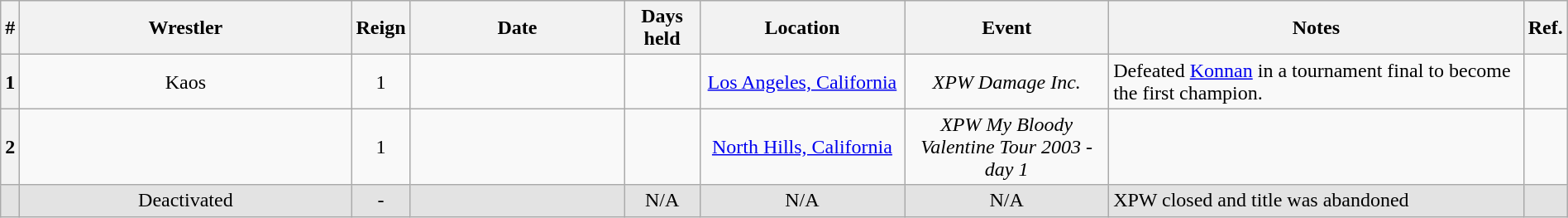<table class="wikitable sortable" width=100% style="text-align: center">
<tr>
<th width=0 data-sort-type="number">#</th>
<th style="width:23%">Wrestler</th>
<th style="width:0%">Reign</th>
<th style="width:15%">Date</th>
<th style="width:5%">Days held</th>
<th style="width:14%">Location</th>
<th style="width:14%">Event</th>
<th style="width:56%" class="unsortable">Notes</th>
<th style="width:0%" class="unsortable">Ref.</th>
</tr>
<tr>
<th>1</th>
<td>Kaos</td>
<td>1</td>
<td></td>
<td></td>
<td><a href='#'>Los Angeles, California</a></td>
<td><em>XPW Damage Inc.</em></td>
<td align=left>Defeated <a href='#'>Konnan</a> in a tournament final to become the first champion.</td>
<td> </td>
</tr>
<tr>
<th>2</th>
<td></td>
<td>1</td>
<td></td>
<td></td>
<td><a href='#'>North Hills, California</a></td>
<td><em>XPW My Bloody Valentine Tour 2003 - day 1</em></td>
<td align=left> </td>
<td> </td>
</tr>
<tr style="background-color:#e3e3e3">
<td></td>
<td>Deactivated</td>
<td>-</td>
<td></td>
<td>N/A</td>
<td>N/A</td>
<td>N/A</td>
<td align=left>XPW closed and title was abandoned</td>
<td> </td>
</tr>
</table>
